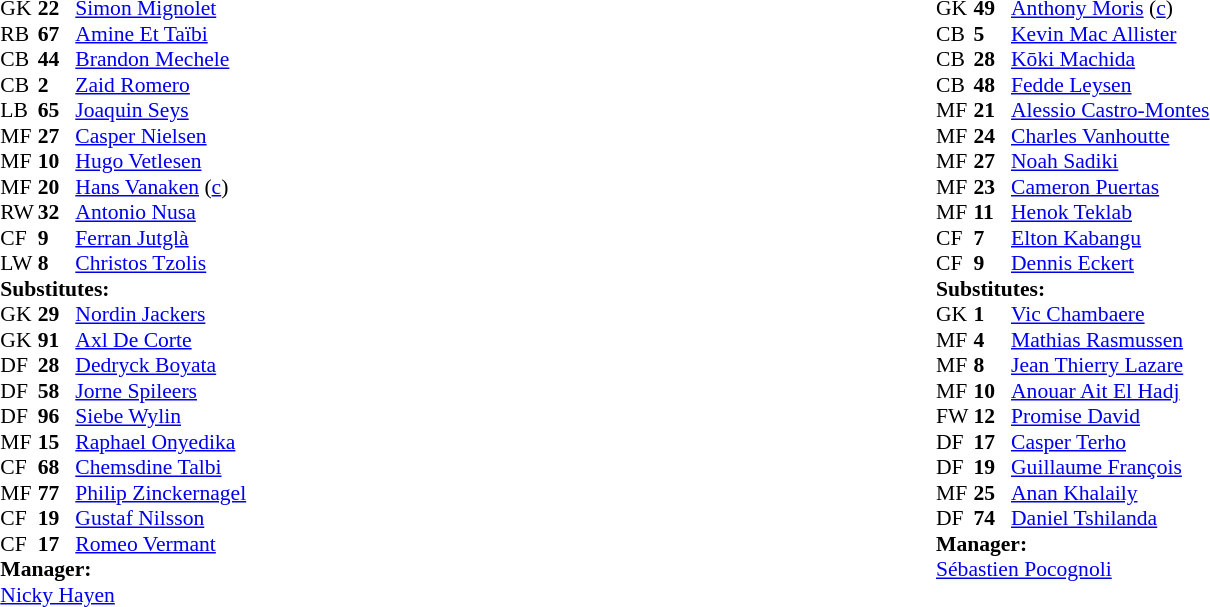<table width="100%">
<tr>
<td valign="top" width="50%"><br><table style="font-size: 90%" cellspacing="0" cellpadding="0" align="center">
<tr>
<th width="25"></th>
<th width="25"></th>
</tr>
<tr>
<td>GK</td>
<td><strong>22</strong></td>
<td> <a href='#'>Simon Mignolet</a></td>
</tr>
<tr>
<td>RB</td>
<td><strong>67</strong></td>
<td> <a href='#'>Amine Et Taïbi</a></td>
<td></td>
<td></td>
</tr>
<tr>
<td>CB</td>
<td><strong>44</strong></td>
<td> <a href='#'>Brandon Mechele</a></td>
</tr>
<tr>
<td>CB</td>
<td><strong>2</strong></td>
<td> <a href='#'>Zaid Romero</a></td>
<td></td>
<td></td>
</tr>
<tr>
<td>LB</td>
<td><strong>65</strong></td>
<td> <a href='#'>Joaquin Seys</a></td>
</tr>
<tr>
<td>MF</td>
<td><strong>27</strong></td>
<td> <a href='#'>Casper Nielsen</a></td>
<td></td>
<td></td>
</tr>
<tr>
<td>MF</td>
<td><strong>10</strong></td>
<td> <a href='#'>Hugo Vetlesen</a></td>
<td></td>
<td></td>
</tr>
<tr>
<td>MF</td>
<td><strong>20</strong></td>
<td> <a href='#'>Hans Vanaken</a> (<a href='#'>c</a>)</td>
</tr>
<tr>
<td>RW</td>
<td><strong>32</strong></td>
<td> <a href='#'>Antonio Nusa</a></td>
</tr>
<tr>
<td>CF</td>
<td><strong>9</strong></td>
<td> <a href='#'>Ferran Jutglà</a></td>
<td></td>
<td></td>
</tr>
<tr>
<td>LW</td>
<td><strong>8</strong></td>
<td> <a href='#'>Christos Tzolis</a></td>
</tr>
<tr>
<td colspan=4><strong>Substitutes:</strong></td>
</tr>
<tr>
<td>GK</td>
<td><strong>29</strong></td>
<td> <a href='#'>Nordin Jackers</a></td>
</tr>
<tr>
<td>GK</td>
<td><strong>91</strong></td>
<td> <a href='#'>Axl De Corte</a></td>
</tr>
<tr>
<td>DF</td>
<td><strong>28</strong></td>
<td> <a href='#'>Dedryck Boyata</a></td>
</tr>
<tr>
<td>DF</td>
<td><strong>58</strong></td>
<td> <a href='#'>Jorne Spileers</a></td>
<td></td>
<td></td>
</tr>
<tr>
<td>DF</td>
<td><strong>96</strong></td>
<td> <a href='#'>Siebe Wylin</a></td>
</tr>
<tr>
<td>MF</td>
<td><strong>15</strong></td>
<td> <a href='#'>Raphael Onyedika</a></td>
<td></td>
<td></td>
</tr>
<tr>
<td>CF</td>
<td><strong>68</strong></td>
<td> <a href='#'>Chemsdine Talbi</a></td>
<td></td>
<td></td>
</tr>
<tr>
<td>MF</td>
<td><strong>77</strong></td>
<td> <a href='#'>Philip Zinckernagel</a></td>
</tr>
<tr>
<td>CF</td>
<td><strong>19</strong></td>
<td> <a href='#'>Gustaf Nilsson</a></td>
<td></td>
<td></td>
</tr>
<tr>
<td>CF</td>
<td><strong>17</strong></td>
<td> <a href='#'>Romeo Vermant</a></td>
<td></td>
<td></td>
</tr>
<tr>
<td colspan=4><strong>Manager:</strong></td>
</tr>
<tr>
<td colspan="4"> <a href='#'>Nicky Hayen</a></td>
</tr>
</table>
</td>
<td valign="top"></td>
<td valign="top" width="50%"><br><table style="font-size: 90%" cellspacing="0" cellpadding="0" align=center>
<tr>
<th width="25"></th>
<th width="25"></th>
</tr>
<tr>
<td>GK</td>
<td><strong>49</strong></td>
<td> <a href='#'>Anthony Moris</a> (<a href='#'>c</a>)</td>
<td></td>
</tr>
<tr>
<td>CB</td>
<td><strong>5</strong></td>
<td> <a href='#'>Kevin Mac Allister</a></td>
</tr>
<tr>
<td>CB</td>
<td><strong>28</strong></td>
<td> <a href='#'>Kōki Machida</a></td>
</tr>
<tr>
<td>CB</td>
<td><strong>48</strong></td>
<td> <a href='#'>Fedde Leysen</a></td>
<td></td>
</tr>
<tr>
<td>MF</td>
<td><strong>21</strong></td>
<td> <a href='#'>Alessio Castro-Montes</a></td>
</tr>
<tr>
<td>MF</td>
<td><strong>24</strong></td>
<td> <a href='#'>Charles Vanhoutte</a></td>
<td></td>
</tr>
<tr>
<td>MF</td>
<td><strong>27</strong></td>
<td> <a href='#'>Noah Sadiki</a></td>
<td></td>
<td></td>
</tr>
<tr>
<td>MF</td>
<td><strong>23</strong></td>
<td> <a href='#'>Cameron Puertas</a></td>
<td></td>
<td></td>
</tr>
<tr>
<td>MF</td>
<td><strong>11</strong></td>
<td> <a href='#'>Henok Teklab</a></td>
<td></td>
<td></td>
</tr>
<tr>
<td>CF</td>
<td><strong>7</strong></td>
<td> <a href='#'>Elton Kabangu</a></td>
<td></td>
<td></td>
</tr>
<tr>
<td>CF</td>
<td><strong>9</strong></td>
<td> <a href='#'>Dennis Eckert</a></td>
<td></td>
<td></td>
</tr>
<tr>
<td colspan=4><strong>Substitutes:</strong></td>
</tr>
<tr>
<td>GK</td>
<td><strong>1</strong></td>
<td> <a href='#'>Vic Chambaere</a></td>
</tr>
<tr>
<td>MF</td>
<td><strong>4</strong></td>
<td> <a href='#'>Mathias Rasmussen</a></td>
<td></td>
<td></td>
</tr>
<tr>
<td>MF</td>
<td><strong>8</strong></td>
<td> <a href='#'>Jean Thierry Lazare</a></td>
<td></td>
<td></td>
</tr>
<tr>
<td>MF</td>
<td><strong>10</strong></td>
<td> <a href='#'>Anouar Ait El Hadj</a></td>
</tr>
<tr>
<td>FW</td>
<td><strong>12</strong></td>
<td> <a href='#'>Promise David</a></td>
<td></td>
<td></td>
</tr>
<tr>
<td>DF</td>
<td><strong>17</strong></td>
<td> <a href='#'>Casper Terho</a></td>
<td></td>
<td></td>
</tr>
<tr>
<td>DF</td>
<td><strong>19</strong></td>
<td> <a href='#'>Guillaume François</a></td>
</tr>
<tr>
<td>MF</td>
<td><strong>25</strong></td>
<td> <a href='#'>Anan Khalaily</a></td>
<td></td>
<td></td>
</tr>
<tr>
<td>DF</td>
<td><strong>74</strong></td>
<td> <a href='#'>Daniel Tshilanda</a></td>
</tr>
<tr>
<td colspan=4><strong>Manager:</strong></td>
</tr>
<tr>
<td colspan="4"> <a href='#'>Sébastien Pocognoli</a></td>
</tr>
</table>
</td>
</tr>
</table>
